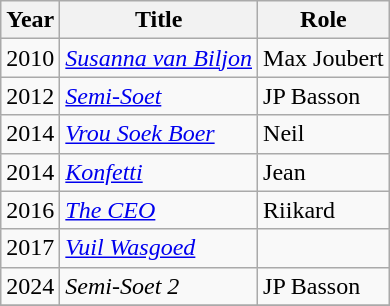<table class="wikitable sortable">
<tr>
<th>Year</th>
<th>Title</th>
<th>Role</th>
</tr>
<tr>
<td>2010</td>
<td><em><a href='#'>Susanna van Biljon</a></em></td>
<td>Max Joubert</td>
</tr>
<tr>
<td>2012</td>
<td><em><a href='#'>Semi-Soet</a></em></td>
<td>JP Basson</td>
</tr>
<tr>
<td>2014</td>
<td><em><a href='#'>Vrou Soek Boer</a></em></td>
<td>Neil</td>
</tr>
<tr>
<td>2014</td>
<td><em><a href='#'>Konfetti</a></em></td>
<td>Jean</td>
</tr>
<tr>
<td>2016</td>
<td><em><a href='#'>The CEO</a></em></td>
<td>Riikard</td>
</tr>
<tr>
<td>2017</td>
<td><em><a href='#'>Vuil Wasgoed</a></em></td>
</tr>
<tr>
<td>2024</td>
<td><em>Semi-Soet 2</em></td>
<td>JP Basson</td>
</tr>
<tr>
</tr>
</table>
